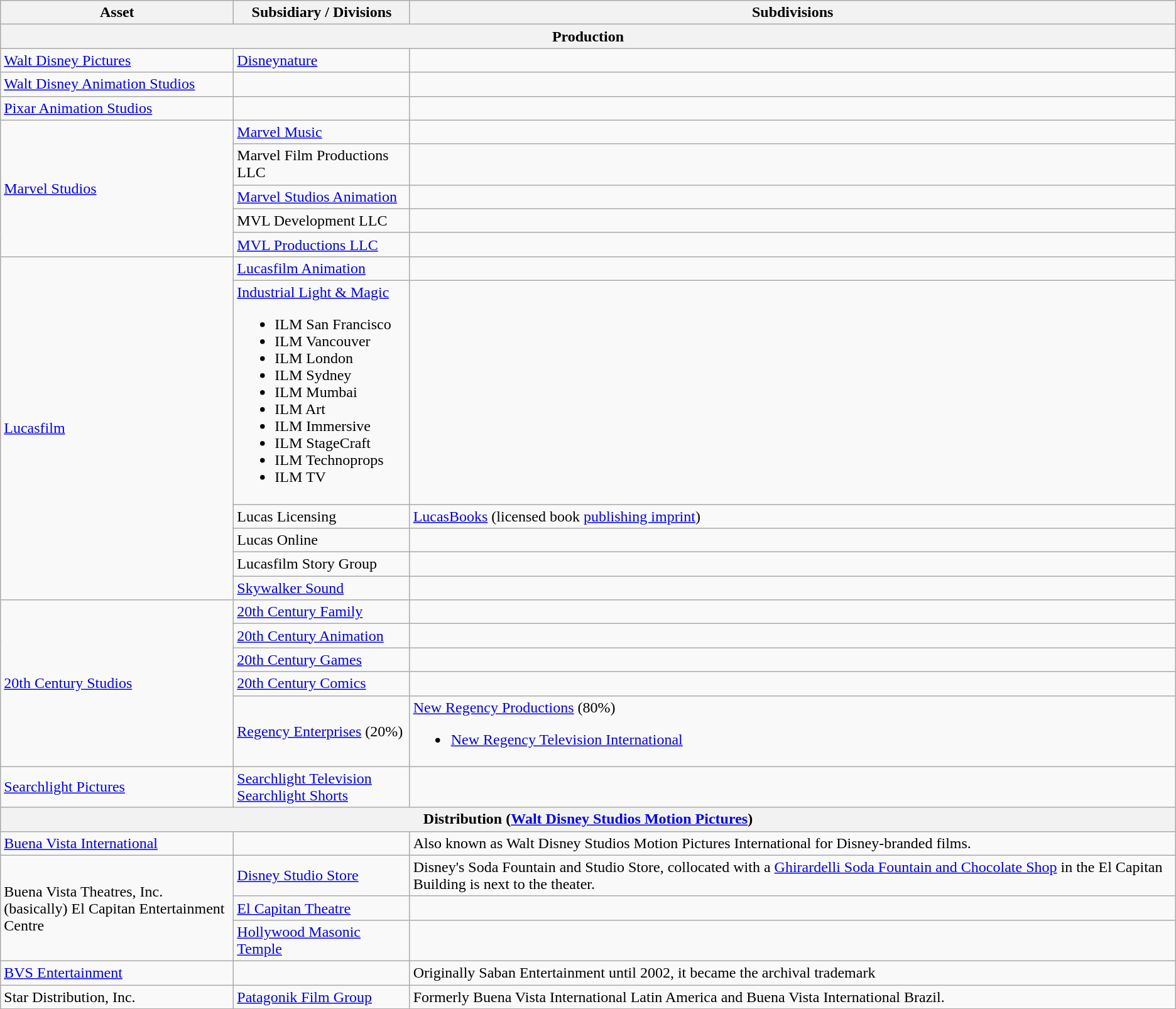<table class="wikitable">
<tr>
<th>Asset</th>
<th>Subsidiary / Divisions</th>
<th>Subdivisions</th>
</tr>
<tr>
<th colspan="3">Production</th>
</tr>
<tr>
<td><a href='#'>Walt Disney Pictures</a></td>
<td><a href='#'>Disneynature</a></td>
<td></td>
</tr>
<tr>
<td><a href='#'>Walt Disney Animation Studios</a></td>
<td></td>
<td></td>
</tr>
<tr>
<td><a href='#'>Pixar Animation Studios</a></td>
<td></td>
<td></td>
</tr>
<tr>
<td rowspan="5"><a href='#'>Marvel Studios</a></td>
<td><a href='#'>Marvel Music</a></td>
<td></td>
</tr>
<tr>
<td>Marvel Film Productions LLC</td>
<td></td>
</tr>
<tr>
<td><a href='#'>Marvel Studios Animation</a></td>
<td></td>
</tr>
<tr>
<td>MVL Development LLC</td>
<td></td>
</tr>
<tr>
<td><a href='#'>MVL Productions LLC</a></td>
<td></td>
</tr>
<tr>
<td rowspan="6"><a href='#'>Lucasfilm</a></td>
<td><a href='#'>Lucasfilm Animation</a></td>
<td></td>
</tr>
<tr>
<td><a href='#'>Industrial Light & Magic</a><br><ul><li>ILM San Francisco</li><li>ILM Vancouver</li><li>ILM London</li><li>ILM Sydney</li><li>ILM Mumbai</li><li>ILM Art</li><li>ILM Immersive</li><li>ILM StageCraft</li><li>ILM Technoprops</li><li>ILM TV</li></ul></td>
</tr>
<tr>
<td>Lucas Licensing</td>
<td><a href='#'>LucasBooks</a> (licensed book <a href='#'>publishing imprint</a>)</td>
</tr>
<tr>
<td>Lucas Online</td>
<td></td>
</tr>
<tr>
<td>Lucasfilm Story Group</td>
<td></td>
</tr>
<tr>
<td><a href='#'>Skywalker Sound</a></td>
<td></td>
</tr>
<tr>
<td rowspan="5"><a href='#'>20th Century Studios</a></td>
<td><a href='#'>20th Century Family</a></td>
<td></td>
</tr>
<tr>
<td><a href='#'>20th Century Animation</a></td>
<td></td>
</tr>
<tr>
<td><a href='#'>20th Century Games</a></td>
<td></td>
</tr>
<tr>
<td><a href='#'>20th Century Comics</a></td>
<td></td>
</tr>
<tr>
<td><a href='#'>Regency Enterprises</a> (20%)</td>
<td><a href='#'>New Regency Productions</a> (80%)<br><ul><li><a href='#'>New Regency Television International</a></li></ul></td>
</tr>
<tr>
<td><a href='#'>Searchlight Pictures</a></td>
<td><a href='#'>Searchlight Television</a><br><a href='#'>Searchlight Shorts</a></td>
<td></td>
</tr>
<tr>
<th colspan="3">Distribution (<a href='#'>Walt Disney Studios Motion Pictures</a>)</th>
</tr>
<tr>
<td><a href='#'>Buena Vista International</a></td>
<td></td>
<td>Also known as Walt Disney Studios Motion Pictures International for Disney-branded films.</td>
</tr>
<tr>
<td rowspan="3">Buena Vista Theatres, Inc. <br>(basically) El Capitan Entertainment Centre</td>
<td><a href='#'>Disney Studio Store</a></td>
<td>Disney's Soda Fountain and Studio Store, collocated with a <a href='#'>Ghirardelli Soda Fountain and Chocolate Shop</a> in the El Capitan Building is next to the theater.</td>
</tr>
<tr>
<td><a href='#'>El Capitan Theatre</a></td>
<td></td>
</tr>
<tr>
<td><a href='#'>Hollywood Masonic Temple</a></td>
<td></td>
</tr>
<tr>
<td><a href='#'>BVS Entertainment</a></td>
<td></td>
<td>Originally Saban Entertainment until 2002, it became the archival trademark</td>
</tr>
<tr>
<td>Star Distribution, Inc.</td>
<td><a href='#'>Patagonik Film Group</a></td>
<td>Formerly Buena Vista International Latin America and Buena Vista International Brazil.</td>
</tr>
</table>
